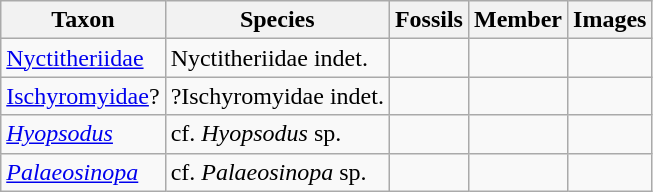<table class="wikitable sortable">
<tr>
<th>Taxon</th>
<th>Species</th>
<th>Fossils</th>
<th>Member</th>
<th>Images</th>
</tr>
<tr>
<td><a href='#'>Nyctitheriidae</a></td>
<td>Nyctitheriidae indet.</td>
<td></td>
<td></td>
<td></td>
</tr>
<tr>
<td><a href='#'>Ischyromyidae</a>?</td>
<td>?Ischyromyidae indet.</td>
<td></td>
<td></td>
<td></td>
</tr>
<tr>
<td><em><a href='#'>Hyopsodus</a></em></td>
<td>cf. <em>Hyopsodus</em> sp.</td>
<td></td>
<td></td>
<td></td>
</tr>
<tr>
<td><em><a href='#'>Palaeosinopa</a></em></td>
<td>cf. <em>Palaeosinopa</em> sp.</td>
<td></td>
<td></td>
<td></td>
</tr>
</table>
